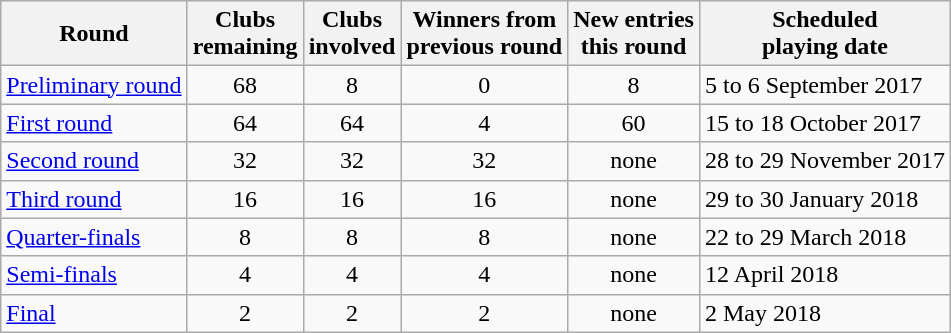<table class="wikitable">
<tr>
<th>Round</th>
<th>Clubs<br>remaining</th>
<th>Clubs<br>involved</th>
<th>Winners from<br>previous round</th>
<th>New entries<br>this round</th>
<th>Scheduled<br>playing date</th>
</tr>
<tr>
<td><a href='#'>Preliminary round</a></td>
<td style="text-align:center;">68</td>
<td style="text-align:center;">8</td>
<td style="text-align:center;">0</td>
<td style="text-align:center;">8</td>
<td>5 to 6 September 2017</td>
</tr>
<tr>
<td><a href='#'>First round</a></td>
<td style="text-align:center;">64</td>
<td style="text-align:center;">64</td>
<td style="text-align:center;">4</td>
<td style="text-align:center;">60</td>
<td>15 to 18 October 2017</td>
</tr>
<tr>
<td><a href='#'>Second round</a></td>
<td style="text-align:center;">32</td>
<td style="text-align:center;">32</td>
<td style="text-align:center;">32</td>
<td style="text-align:center;">none</td>
<td>28 to 29 November 2017</td>
</tr>
<tr>
<td><a href='#'>Third round</a></td>
<td style="text-align:center;">16</td>
<td style="text-align:center;">16</td>
<td style="text-align:center;">16</td>
<td style="text-align:center;">none</td>
<td>29 to 30 January 2018</td>
</tr>
<tr>
<td><a href='#'>Quarter-finals</a></td>
<td style="text-align:center;">8</td>
<td style="text-align:center;">8</td>
<td style="text-align:center;">8</td>
<td style="text-align:center;">none</td>
<td>22 to 29 March 2018</td>
</tr>
<tr>
<td><a href='#'>Semi-finals</a></td>
<td style="text-align:center;">4</td>
<td style="text-align:center;">4</td>
<td style="text-align:center;">4</td>
<td style="text-align:center;">none</td>
<td>12 April 2018</td>
</tr>
<tr>
<td><a href='#'>Final</a></td>
<td style="text-align:center;">2</td>
<td style="text-align:center;">2</td>
<td style="text-align:center;">2</td>
<td style="text-align:center;">none</td>
<td>2 May 2018</td>
</tr>
</table>
